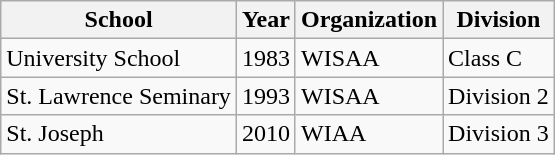<table class="wikitable">
<tr>
<th>School</th>
<th>Year</th>
<th>Organization</th>
<th>Division</th>
</tr>
<tr>
<td>University School</td>
<td>1983</td>
<td>WISAA</td>
<td>Class C</td>
</tr>
<tr>
<td>St. Lawrence Seminary</td>
<td>1993</td>
<td>WISAA</td>
<td>Division 2</td>
</tr>
<tr>
<td>St. Joseph</td>
<td>2010</td>
<td>WIAA</td>
<td>Division 3</td>
</tr>
</table>
